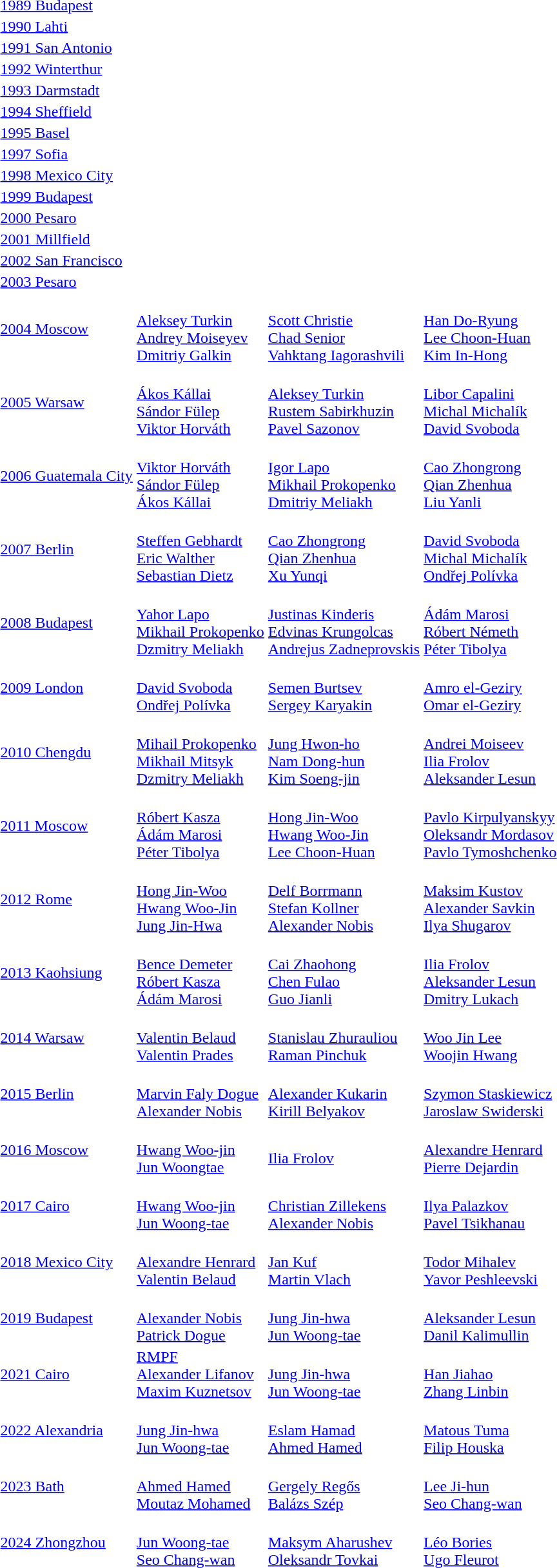<table>
<tr>
<td><a href='#'>1989 Budapest</a></td>
<td></td>
<td></td>
<td></td>
</tr>
<tr>
<td><a href='#'>1990 Lahti</a></td>
<td></td>
<td></td>
<td></td>
</tr>
<tr>
<td><a href='#'>1991 San Antonio</a></td>
<td></td>
<td></td>
<td></td>
</tr>
<tr>
<td><a href='#'>1992 Winterthur</a></td>
<td></td>
<td></td>
<td></td>
</tr>
<tr>
<td><a href='#'>1993 Darmstadt</a></td>
<td></td>
<td></td>
<td></td>
</tr>
<tr>
<td><a href='#'>1994 Sheffield</a></td>
<td></td>
<td></td>
<td></td>
</tr>
<tr>
<td><a href='#'>1995 Basel</a></td>
<td></td>
<td></td>
<td></td>
</tr>
<tr>
<td><a href='#'>1997 Sofia</a></td>
<td></td>
<td></td>
<td></td>
</tr>
<tr>
<td><a href='#'>1998 Mexico City</a></td>
<td></td>
<td></td>
<td></td>
</tr>
<tr>
<td><a href='#'>1999 Budapest</a></td>
<td></td>
<td></td>
<td></td>
</tr>
<tr>
<td><a href='#'>2000 Pesaro</a></td>
<td></td>
<td></td>
<td></td>
</tr>
<tr>
<td><a href='#'>2001 Millfield</a></td>
<td></td>
<td></td>
<td></td>
</tr>
<tr>
<td><a href='#'>2002 San Francisco</a></td>
<td></td>
<td></td>
<td></td>
</tr>
<tr>
<td><a href='#'>2003 Pesaro</a></td>
<td></td>
<td></td>
<td></td>
</tr>
<tr>
<td><a href='#'>2004 Moscow</a></td>
<td><br> <a href='#'>Aleksey Turkin</a><br> <a href='#'>Andrey Moiseyev</a><br> <a href='#'>Dmitriy Galkin</a></td>
<td><br> <a href='#'>Scott Christie</a><br> <a href='#'>Chad Senior</a><br> <a href='#'>Vahktang Iagorashvili</a></td>
<td><br> <a href='#'>Han Do-Ryung</a><br> <a href='#'>Lee Choon-Huan</a><br> <a href='#'>Kim In-Hong</a></td>
</tr>
<tr>
<td><a href='#'>2005 Warsaw</a></td>
<td> <br> <a href='#'>Ákos Kállai</a> <br> <a href='#'>Sándor Fülep</a> <br> <a href='#'>Viktor Horváth</a></td>
<td> <br> <a href='#'>Aleksey Turkin</a> <br> <a href='#'>Rustem Sabirkhuzin</a> <br> <a href='#'>Pavel Sazonov</a></td>
<td> <br> <a href='#'>Libor Capalini</a><br> <a href='#'>Michal Michalík</a><br> <a href='#'>David Svoboda</a></td>
</tr>
<tr>
<td><a href='#'>2006 Guatemala City</a></td>
<td> <br> <a href='#'>Viktor Horváth</a> <br> <a href='#'>Sándor Fülep</a><br> <a href='#'>Ákos Kállai</a></td>
<td> <br><a href='#'>Igor Lapo</a><br> <a href='#'>Mikhail Prokopenko</a><br> <a href='#'>Dmitriy Meliakh</a></td>
<td> <br> <a href='#'>Cao Zhongrong</a> <br> <a href='#'>Qian Zhenhua</a><br> <a href='#'>Liu Yanli</a></td>
</tr>
<tr>
<td><a href='#'>2007 Berlin</a></td>
<td> <br> <a href='#'>Steffen Gebhardt</a><br> <a href='#'>Eric Walther</a><br> <a href='#'>Sebastian Dietz</a></td>
<td> <br> <a href='#'>Cao Zhongrong</a> <br> <a href='#'>Qian Zhenhua</a><br> <a href='#'>Xu Yunqi</a></td>
<td> <br> <a href='#'>David Svoboda</a><br> <a href='#'>Michal Michalík</a><br> <a href='#'>Ondřej Polívka</a></td>
</tr>
<tr>
<td><a href='#'>2008 Budapest</a></td>
<td> <br><a href='#'>Yahor Lapo</a><br> <a href='#'>Mikhail Prokopenko</a><br> <a href='#'>Dzmitry Meliakh</a></td>
<td> <br><a href='#'>Justinas Kinderis</a><br> <a href='#'>Edvinas Krungolcas</a><br> <a href='#'>Andrejus Zadneprovskis</a></td>
<td> <br> <a href='#'>Ádám Marosi</a> <br> <a href='#'>Róbert Németh</a><br> <a href='#'>Péter Tibolya</a></td>
</tr>
<tr>
<td><a href='#'>2009 London</a></td>
<td> <br> <a href='#'>David Svoboda</a> <br> <a href='#'>Ondřej Polívka</a></td>
<td> <br> <a href='#'>Semen Burtsev</a> <br> <a href='#'>Sergey Karyakin</a></td>
<td><br> <a href='#'>Amro el-Geziry</a> <br> <a href='#'>Omar el-Geziry</a></td>
</tr>
<tr>
<td><a href='#'>2010 Chengdu</a></td>
<td><br><a href='#'>Mihail Prokopenko</a><br><a href='#'>Mikhail Mitsyk</a><br><a href='#'>Dzmitry Meliakh</a></td>
<td><br><a href='#'>Jung Hwon-ho</a><br><a href='#'>Nam Dong-hun</a><br><a href='#'>Kim Soeng-jin</a></td>
<td><br><a href='#'>Andrei Moiseev</a><br><a href='#'>Ilia Frolov</a><br><a href='#'>Aleksander Lesun</a></td>
</tr>
<tr>
<td><a href='#'>2011 Moscow</a></td>
<td><br><a href='#'>Róbert Kasza</a><br><a href='#'>Ádám Marosi</a><br><a href='#'>Péter Tibolya</a></td>
<td><br><a href='#'>Hong Jin-Woo</a><br><a href='#'>Hwang Woo-Jin</a><br><a href='#'>Lee Choon-Huan</a></td>
<td><br><a href='#'>Pavlo Kirpulyanskyy</a><br><a href='#'>Oleksandr Mordasov</a><br><a href='#'>Pavlo Tymoshchenko</a></td>
</tr>
<tr>
<td><a href='#'>2012 Rome</a></td>
<td><br><a href='#'>Hong Jin-Woo</a><br><a href='#'>Hwang Woo-Jin</a><br><a href='#'>Jung Jin-Hwa</a></td>
<td><br><a href='#'>Delf Borrmann</a><br><a href='#'>Stefan Kollner</a><br><a href='#'>Alexander Nobis</a></td>
<td><br><a href='#'>Maksim Kustov</a><br><a href='#'>Alexander Savkin</a><br><a href='#'>Ilya Shugarov</a></td>
</tr>
<tr>
<td><a href='#'>2013 Kaohsiung</a></td>
<td><br><a href='#'>Bence Demeter</a><br><a href='#'>Róbert Kasza</a><br><a href='#'>Ádám Marosi</a></td>
<td><br><a href='#'>Cai Zhaohong</a><br><a href='#'>Chen Fulao</a><br><a href='#'>Guo Jianli</a></td>
<td><br><a href='#'>Ilia Frolov</a><br><a href='#'>Aleksander Lesun</a><br><a href='#'>Dmitry Lukach</a></td>
</tr>
<tr>
<td><a href='#'>2014 Warsaw</a></td>
<td><br><a href='#'>Valentin Belaud</a><br><a href='#'>Valentin Prades</a></td>
<td><br><a href='#'>Stanislau Zhurauliou</a><br><a href='#'>Raman Pinchuk</a></td>
<td><br><a href='#'>Woo Jin Lee</a><br><a href='#'>Woojin Hwang</a></td>
</tr>
<tr>
<td><a href='#'>2015 Berlin</a></td>
<td><br><a href='#'>Marvin Faly Dogue</a><br><a href='#'>Alexander Nobis</a></td>
<td><br><a href='#'>Alexander Kukarin</a><br><a href='#'>Kirill Belyakov</a></td>
<td><br><a href='#'>Szymon Staskiewicz</a><br><a href='#'>Jaroslaw Swiderski</a></td>
</tr>
<tr>
<td><a href='#'>2016 Moscow</a></td>
<td><br><a href='#'>Hwang Woo-jin</a><br><a href='#'>Jun Woongtae</a></td>
<td><br><a href='#'>Ilia Frolov</a><br></td>
<td><br><a href='#'>Alexandre Henrard</a><br><a href='#'>Pierre Dejardin</a></td>
</tr>
<tr>
<td><a href='#'>2017 Cairo</a></td>
<td><br><a href='#'>Hwang Woo-jin</a><br><a href='#'>Jun Woong-tae</a></td>
<td><br><a href='#'>Christian Zillekens</a><br><a href='#'>Alexander Nobis</a></td>
<td><br><a href='#'>Ilya Palazkov</a><br><a href='#'>Pavel Tsikhanau</a></td>
</tr>
<tr>
<td><a href='#'>2018 Mexico City</a></td>
<td><br><a href='#'>Alexandre Henrard</a><br><a href='#'>Valentin Belaud</a></td>
<td><br><a href='#'>Jan Kuf</a><br><a href='#'>Martin Vlach</a></td>
<td><br><a href='#'>Todor Mihalev</a><br><a href='#'>Yavor Peshleevski</a></td>
</tr>
<tr>
<td><a href='#'>2019 Budapest</a></td>
<td><br><a href='#'>Alexander Nobis</a><br><a href='#'>Patrick Dogue</a></td>
<td><br><a href='#'>Jung Jin-hwa</a><br><a href='#'>Jun Woong-tae</a></td>
<td><br><a href='#'>Aleksander Lesun</a><br><a href='#'>Danil Kalimullin</a></td>
</tr>
<tr>
<td><a href='#'>2021 Cairo</a></td>
<td><a href='#'>RMPF</a><br><a href='#'>Alexander Lifanov</a><br><a href='#'>Maxim Kuznetsov</a></td>
<td><br><a href='#'>Jung Jin-hwa</a><br><a href='#'>Jun Woong-tae</a></td>
<td><br><a href='#'>Han Jiahao</a><br><a href='#'>Zhang Linbin</a></td>
</tr>
<tr>
<td><a href='#'>2022 Alexandria</a></td>
<td><br><a href='#'>Jung Jin-hwa</a><br><a href='#'>Jun Woong-tae</a></td>
<td><br><a href='#'>Eslam Hamad</a><br><a href='#'>Ahmed Hamed</a></td>
<td><br><a href='#'>Matous Tuma</a><br><a href='#'>Filip Houska</a></td>
</tr>
<tr>
<td><a href='#'>2023 Bath</a></td>
<td><br><a href='#'>Ahmed Hamed</a><br><a href='#'>Moutaz Mohamed</a></td>
<td><br><a href='#'>Gergely Regős</a><br><a href='#'>Balázs Szép</a></td>
<td><br><a href='#'>Lee Ji-hun</a><br><a href='#'>Seo Chang-wan</a></td>
</tr>
<tr>
<td><a href='#'>2024 Zhongzhou</a></td>
<td><br><a href='#'>Jun Woong-tae</a><br><a href='#'>Seo Chang-wan</a></td>
<td><br><a href='#'>Maksym Aharushev</a><br><a href='#'>Oleksandr Tovkai</a></td>
<td><br><a href='#'>Léo Bories</a><br><a href='#'>Ugo Fleurot</a></td>
</tr>
</table>
